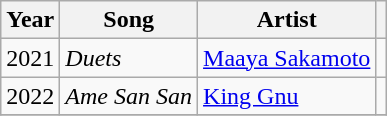<table class="wikitable">
<tr>
<th>Year</th>
<th>Song</th>
<th>Artist</th>
<th></th>
</tr>
<tr>
<td>2021</td>
<td><em>Duets</em></td>
<td><a href='#'>Maaya Sakamoto</a></td>
<td></td>
</tr>
<tr>
<td>2022</td>
<td><em>Ame San San</em></td>
<td><a href='#'>King Gnu</a></td>
<td></td>
</tr>
<tr>
</tr>
</table>
